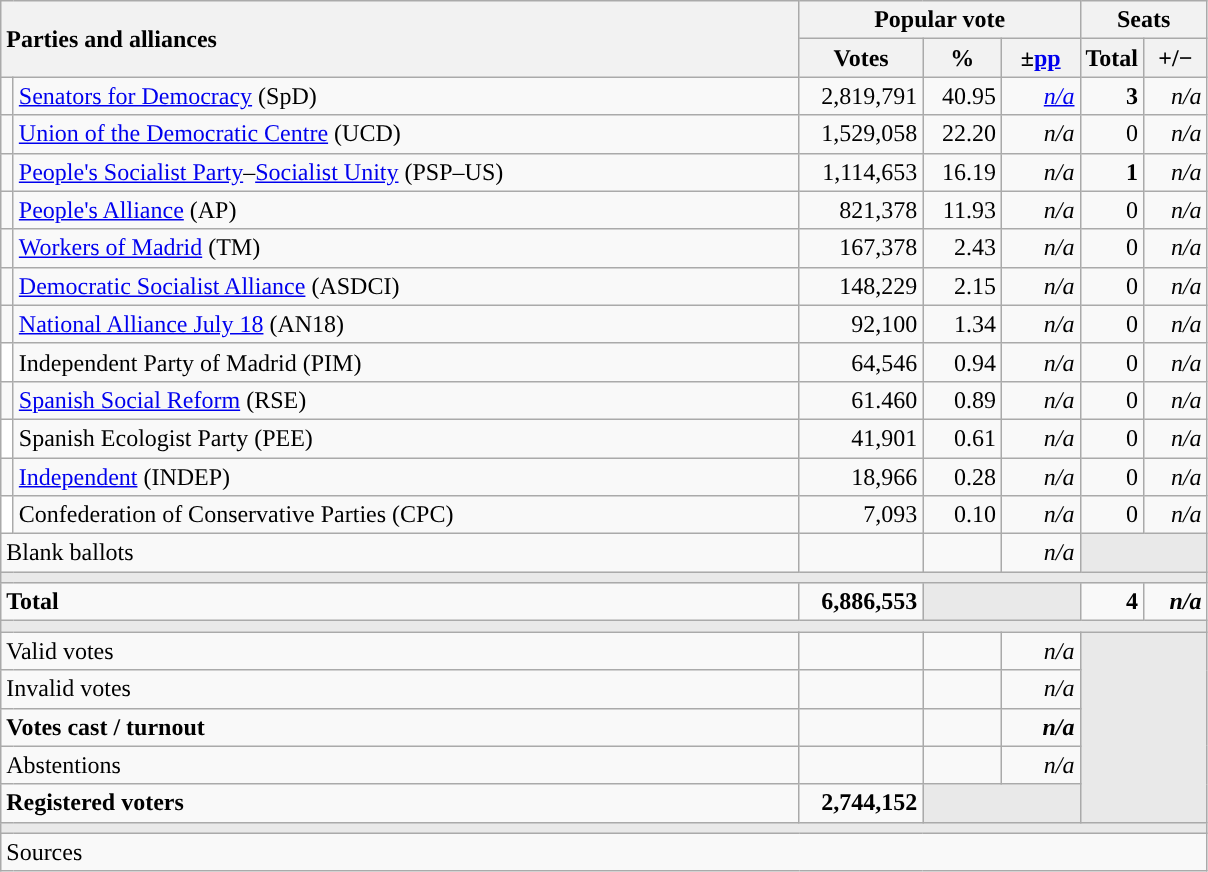<table class="wikitable" style="text-align:right;">
<tr>
<th style="text-align:left;" rowspan="2" colspan="2" width="525">Parties and alliances</th>
<th colspan="3">Popular vote</th>
<th colspan="2">Seats</th>
</tr>
<tr>
<th width="75">Votes</th>
<th width="45">%</th>
<th width="45">±<a href='#'>pp</a></th>
<th width="35">Total</th>
<th width="35">+/−</th>
</tr>
<tr>
<td width="1" style="color:inherit;background:"></td>
<td align="left"><a href='#'>Senators for Democracy</a> (SpD)</td>
<td>2,819,791</td>
<td>40.95</td>
<td><em><a href='#'>n/a</a></em></td>
<td><strong>3</strong></td>
<td><em>n/a</em></td>
</tr>
<tr>
<td style="color:inherit;background:"></td>
<td align="left"><a href='#'>Union of the Democratic Centre</a> (UCD)</td>
<td>1,529,058</td>
<td>22.20</td>
<td><em>n/a</em></td>
<td>0</td>
<td><em>n/a</em></td>
</tr>
<tr>
<td style="color:inherit;background:"></td>
<td align="left"><a href='#'>People's Socialist Party</a>–<a href='#'>Socialist Unity</a> (PSP–US)</td>
<td>1,114,653</td>
<td>16.19</td>
<td><em>n/a</em></td>
<td><strong>1</strong></td>
<td><em>n/a</em></td>
</tr>
<tr>
<td style="color:inherit;background:"></td>
<td align="left"><a href='#'>People's Alliance</a> (AP)</td>
<td>821,378</td>
<td>11.93</td>
<td><em>n/a</em></td>
<td>0</td>
<td><em>n/a</em></td>
</tr>
<tr>
<td style="color:inherit;background:"></td>
<td align="left"><a href='#'>Workers of Madrid</a> (TM)</td>
<td>167,378</td>
<td>2.43</td>
<td><em>n/a</em></td>
<td>0</td>
<td><em>n/a</em></td>
</tr>
<tr>
<td style="color:inherit;background:"></td>
<td align="left"><a href='#'>Democratic Socialist Alliance</a> (ASDCI)</td>
<td>148,229</td>
<td>2.15</td>
<td><em>n/a</em></td>
<td>0</td>
<td><em>n/a</em></td>
</tr>
<tr>
<td style="color:inherit;background:"></td>
<td align="left"><a href='#'>National Alliance July 18</a> (AN18)</td>
<td>92,100</td>
<td>1.34</td>
<td><em>n/a</em></td>
<td>0</td>
<td><em>n/a</em></td>
</tr>
<tr>
<td bgcolor="white"></td>
<td align="left">Independent Party of Madrid (PIM)</td>
<td>64,546</td>
<td>0.94</td>
<td><em>n/a</em></td>
<td>0</td>
<td><em>n/a</em></td>
</tr>
<tr>
<td style="color:inherit;background:"></td>
<td align="left"><a href='#'>Spanish Social Reform</a> (RSE)</td>
<td>61.460</td>
<td>0.89</td>
<td><em>n/a</em></td>
<td>0</td>
<td><em>n/a</em></td>
</tr>
<tr>
<td bgcolor="white"></td>
<td align="left">Spanish Ecologist Party (PEE)</td>
<td>41,901</td>
<td>0.61</td>
<td><em>n/a</em></td>
<td>0</td>
<td><em>n/a</em></td>
</tr>
<tr>
<td style="color:inherit;background:"></td>
<td align="left"><a href='#'>Independent</a> (INDEP)</td>
<td>18,966</td>
<td>0.28</td>
<td><em>n/a</em></td>
<td>0</td>
<td><em>n/a</em></td>
</tr>
<tr>
<td bgcolor="white"></td>
<td align="left">Confederation of Conservative Parties (CPC)</td>
<td>7,093</td>
<td>0.10</td>
<td><em>n/a</em></td>
<td>0</td>
<td><em>n/a</em></td>
</tr>
<tr>
<td align="left" colspan="2">Blank ballots</td>
<td></td>
<td></td>
<td><em>n/a</em></td>
<td bgcolor="#E9E9E9" colspan="2"></td>
</tr>
<tr>
<td colspan="7" bgcolor="#E9E9E9"></td>
</tr>
<tr style="font-weight:bold;">
<td align="left" colspan="2">Total</td>
<td>6,886,553</td>
<td bgcolor="#E9E9E9" colspan="2"></td>
<td>4</td>
<td><em>n/a</em></td>
</tr>
<tr>
<td colspan="7" bgcolor="#E9E9E9"></td>
</tr>
<tr>
<td align="left" colspan="2">Valid votes</td>
<td></td>
<td></td>
<td><em>n/a</em></td>
<td bgcolor="#E9E9E9" colspan="2" rowspan="5"></td>
</tr>
<tr>
<td align="left" colspan="2">Invalid votes</td>
<td></td>
<td></td>
<td><em>n/a</em></td>
</tr>
<tr style="font-weight:bold;">
<td align="left" colspan="2">Votes cast / turnout</td>
<td></td>
<td></td>
<td><em>n/a</em></td>
</tr>
<tr>
<td align="left" colspan="2">Abstentions</td>
<td></td>
<td></td>
<td><em>n/a</em></td>
</tr>
<tr style="font-weight:bold;">
<td align="left" colspan="2">Registered voters</td>
<td>2,744,152</td>
<td bgcolor="#E9E9E9" colspan="2"></td>
</tr>
<tr>
<td colspan="7" bgcolor="#E9E9E9"></td>
</tr>
<tr>
<td align="left" colspan="7">Sources</td>
</tr>
</table>
